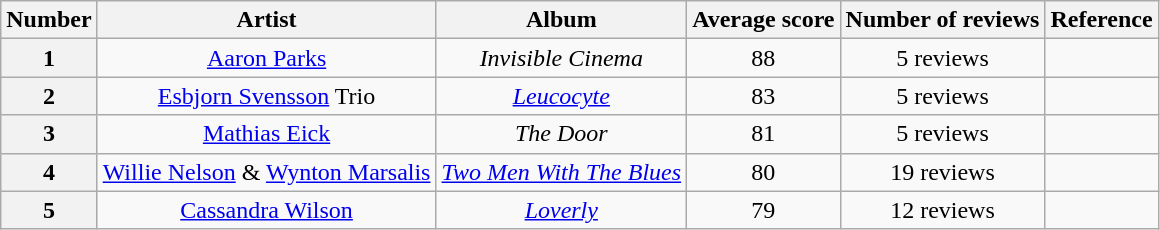<table class="wikitable sortable" style="text-align:center;">
<tr>
<th scope="col">Number</th>
<th scope="col">Artist</th>
<th scope="col">Album</th>
<th scope="col">Average score</th>
<th scope="col">Number of reviews</th>
<th scope="col">Reference</th>
</tr>
<tr>
<th scope="row">1</th>
<td><a href='#'>Aaron Parks</a></td>
<td><em>Invisible Cinema</em></td>
<td>88</td>
<td>5 reviews</td>
<td></td>
</tr>
<tr>
<th scope="row">2</th>
<td><a href='#'>Esbjorn Svensson</a> Trio</td>
<td><em><a href='#'>Leucocyte</a></em></td>
<td>83</td>
<td>5 reviews</td>
<td></td>
</tr>
<tr>
<th scope="row">3</th>
<td><a href='#'>Mathias Eick</a></td>
<td><em>The Door</em></td>
<td>81</td>
<td>5 reviews</td>
<td></td>
</tr>
<tr>
<th scope="row">4</th>
<td><a href='#'>Willie Nelson</a> & <a href='#'>Wynton Marsalis</a></td>
<td><em><a href='#'>Two Men With The Blues</a></em></td>
<td>80</td>
<td>19 reviews</td>
<td></td>
</tr>
<tr>
<th scope="row">5</th>
<td><a href='#'>Cassandra Wilson</a></td>
<td><em><a href='#'>Loverly</a></em></td>
<td>79</td>
<td>12 reviews</td>
<td></td>
</tr>
</table>
